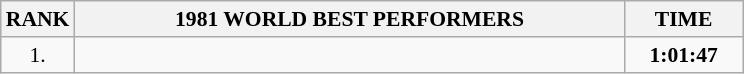<table class="wikitable" style="border-collapse: collapse; font-size: 90%;">
<tr>
<th>RANK</th>
<th align="center" style="width: 25em">1981 WORLD BEST PERFORMERS</th>
<th align="center" style="width: 5em">TIME</th>
</tr>
<tr>
<td align="center">1.</td>
<td></td>
<td align="center"><strong>1:01:47</strong></td>
</tr>
</table>
